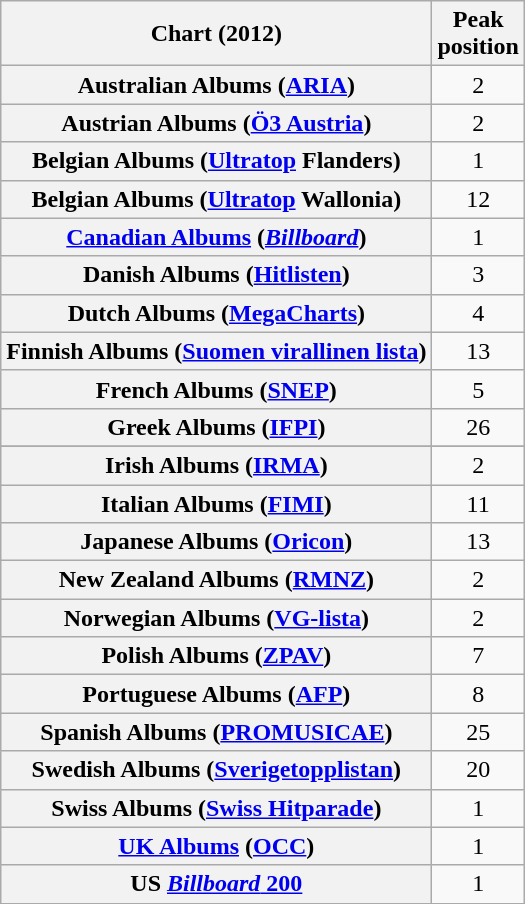<table class="wikitable plainrowheaders sortable">
<tr>
<th>Chart (2012)</th>
<th>Peak<br>position</th>
</tr>
<tr>
<th scope="row">Australian Albums (<a href='#'>ARIA</a>)</th>
<td style="text-align:center;">2</td>
</tr>
<tr>
<th scope="row">Austrian Albums (<a href='#'>Ö3 Austria</a>)</th>
<td style="text-align:center;">2</td>
</tr>
<tr>
<th scope="row">Belgian Albums (<a href='#'>Ultratop</a> Flanders)</th>
<td style="text-align:center;">1</td>
</tr>
<tr>
<th scope="row">Belgian Albums (<a href='#'>Ultratop</a> Wallonia)</th>
<td style="text-align:center;">12</td>
</tr>
<tr>
<th scope="row"><a href='#'>Canadian Albums</a> (<em><a href='#'>Billboard</a></em>)</th>
<td style="text-align:center;">1</td>
</tr>
<tr>
<th scope="row">Danish Albums (<a href='#'>Hitlisten</a>)</th>
<td style="text-align:center;">3</td>
</tr>
<tr>
<th scope="row">Dutch Albums (<a href='#'>MegaCharts</a>)</th>
<td style="text-align:center;">4</td>
</tr>
<tr>
<th scope="row">Finnish Albums (<a href='#'>Suomen virallinen lista</a>)</th>
<td style="text-align:center;">13</td>
</tr>
<tr>
<th scope="row">French Albums (<a href='#'>SNEP</a>)</th>
<td style="text-align:center;">5</td>
</tr>
<tr>
<th scope="row">Greek Albums (<a href='#'>IFPI</a>)</th>
<td style="text-align:center;">26</td>
</tr>
<tr>
</tr>
<tr>
<th scope="row">Irish Albums (<a href='#'>IRMA</a>)</th>
<td style="text-align:center;">2</td>
</tr>
<tr>
<th scope="row">Italian Albums (<a href='#'>FIMI</a>)</th>
<td style="text-align:center;">11</td>
</tr>
<tr>
<th scope="row">Japanese Albums (<a href='#'>Oricon</a>)</th>
<td style="text-align:center;">13</td>
</tr>
<tr>
<th scope="row">New Zealand Albums (<a href='#'>RMNZ</a>)</th>
<td style="text-align:center;">2</td>
</tr>
<tr>
<th scope="row">Norwegian Albums (<a href='#'>VG-lista</a>)</th>
<td style="text-align:center;">2</td>
</tr>
<tr>
<th scope="row">Polish Albums (<a href='#'>ZPAV</a>)</th>
<td style="text-align:center;">7</td>
</tr>
<tr>
<th scope="row">Portuguese Albums (<a href='#'>AFP</a>)</th>
<td style="text-align:center;">8</td>
</tr>
<tr>
<th scope="row">Spanish Albums (<a href='#'>PROMUSICAE</a>)</th>
<td style="text-align:center;">25</td>
</tr>
<tr>
<th scope="row">Swedish Albums (<a href='#'>Sverigetopplistan</a>)</th>
<td style="text-align:center;">20</td>
</tr>
<tr>
<th scope="row">Swiss Albums (<a href='#'>Swiss Hitparade</a>)</th>
<td style="text-align:center;">1</td>
</tr>
<tr>
<th scope="row"><a href='#'>UK Albums</a> (<a href='#'>OCC</a>)</th>
<td style="text-align:center;">1</td>
</tr>
<tr>
<th scope="row">US <a href='#'><em>Billboard</em> 200</a></th>
<td style="text-align:center;">1</td>
</tr>
<tr>
</tr>
</table>
